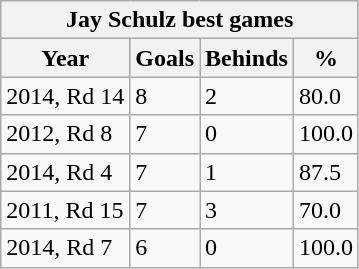<table class="wikitable">
<tr>
<th colspan="4">Jay Schulz best games</th>
</tr>
<tr>
<th>Year</th>
<th>Goals</th>
<th>Behinds</th>
<th>%</th>
</tr>
<tr>
<td>2014, Rd 14</td>
<td>8</td>
<td>2</td>
<td>80.0</td>
</tr>
<tr>
<td>2012, Rd 8</td>
<td>7</td>
<td>0</td>
<td>100.0</td>
</tr>
<tr>
<td>2014, Rd 4</td>
<td>7</td>
<td>1</td>
<td>87.5</td>
</tr>
<tr>
<td>2011, Rd 15</td>
<td>7</td>
<td>3</td>
<td>70.0</td>
</tr>
<tr>
<td>2014, Rd 7</td>
<td>6</td>
<td>0</td>
<td>100.0</td>
</tr>
</table>
